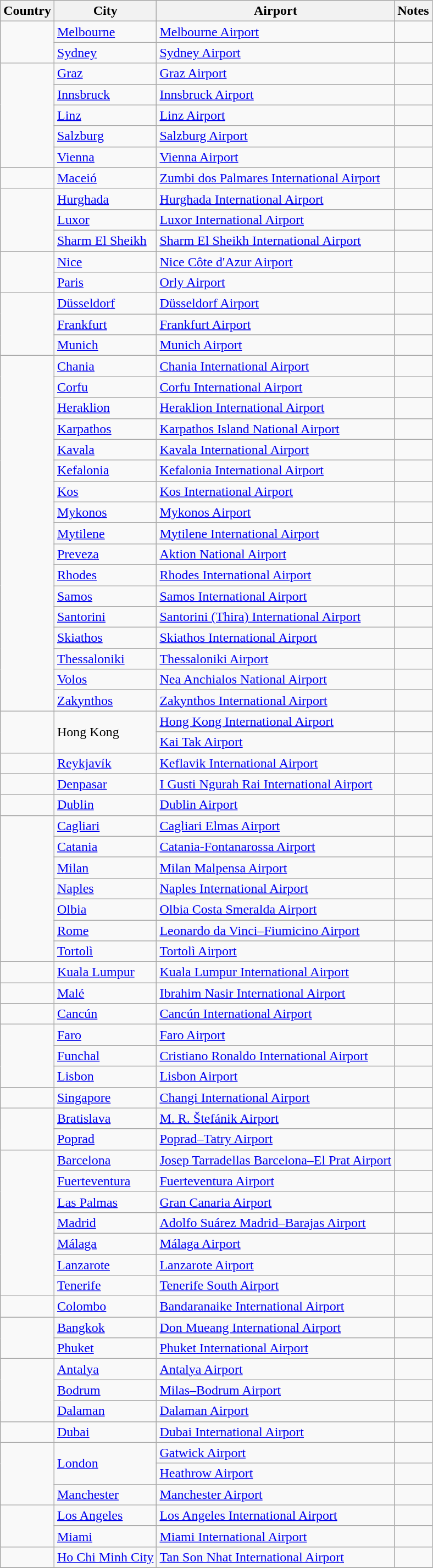<table class="sortable wikitable">
<tr>
<th>Country</th>
<th>City</th>
<th>Airport</th>
<th>Notes</th>
</tr>
<tr>
<td rowspan="2"></td>
<td><a href='#'>Melbourne</a></td>
<td><a href='#'>Melbourne Airport</a></td>
<td></td>
</tr>
<tr>
<td><a href='#'>Sydney</a></td>
<td><a href='#'>Sydney Airport</a></td>
<td></td>
</tr>
<tr>
<td rowspan="5"></td>
<td><a href='#'>Graz</a></td>
<td><a href='#'>Graz Airport</a></td>
<td></td>
</tr>
<tr>
<td><a href='#'>Innsbruck</a></td>
<td><a href='#'>Innsbruck Airport</a></td>
<td></td>
</tr>
<tr>
<td><a href='#'>Linz</a></td>
<td><a href='#'>Linz Airport</a></td>
<td></td>
</tr>
<tr>
<td><a href='#'>Salzburg</a></td>
<td><a href='#'>Salzburg Airport</a></td>
<td align=center></td>
</tr>
<tr>
<td><a href='#'>Vienna</a></td>
<td><a href='#'>Vienna Airport</a></td>
<td></td>
</tr>
<tr>
<td></td>
<td><a href='#'>Maceió</a></td>
<td><a href='#'>Zumbi dos Palmares International Airport</a></td>
<td></td>
</tr>
<tr>
<td rowspan="3"></td>
<td><a href='#'>Hurghada</a></td>
<td><a href='#'>Hurghada International Airport</a></td>
<td align=center></td>
</tr>
<tr>
<td><a href='#'>Luxor</a></td>
<td><a href='#'>Luxor International Airport</a></td>
<td align=center></td>
</tr>
<tr>
<td><a href='#'>Sharm El Sheikh</a></td>
<td><a href='#'>Sharm El Sheikh International Airport</a></td>
<td align=center></td>
</tr>
<tr>
<td rowspan="2"></td>
<td><a href='#'>Nice</a></td>
<td><a href='#'>Nice Côte d'Azur Airport</a></td>
<td></td>
</tr>
<tr>
<td><a href='#'>Paris</a></td>
<td><a href='#'>Orly Airport</a></td>
<td></td>
</tr>
<tr>
<td rowspan="3"></td>
<td><a href='#'>Düsseldorf</a></td>
<td><a href='#'>Düsseldorf Airport</a></td>
<td></td>
</tr>
<tr>
<td><a href='#'>Frankfurt</a></td>
<td><a href='#'>Frankfurt Airport</a></td>
<td></td>
</tr>
<tr>
<td><a href='#'>Munich</a></td>
<td><a href='#'>Munich Airport</a></td>
<td></td>
</tr>
<tr>
<td rowspan="17"></td>
<td><a href='#'>Chania</a></td>
<td><a href='#'>Chania International Airport</a></td>
<td></td>
</tr>
<tr>
<td><a href='#'>Corfu</a></td>
<td><a href='#'>Corfu International Airport</a></td>
<td></td>
</tr>
<tr>
<td><a href='#'>Heraklion</a></td>
<td><a href='#'>Heraklion International Airport</a></td>
<td></td>
</tr>
<tr>
<td><a href='#'>Karpathos</a></td>
<td><a href='#'>Karpathos Island National Airport</a></td>
<td></td>
</tr>
<tr>
<td><a href='#'>Kavala</a></td>
<td><a href='#'>Kavala International Airport</a></td>
<td></td>
</tr>
<tr>
<td><a href='#'>Kefalonia</a></td>
<td><a href='#'>Kefalonia International Airport</a></td>
<td></td>
</tr>
<tr>
<td><a href='#'>Kos</a></td>
<td><a href='#'>Kos International Airport</a></td>
<td></td>
</tr>
<tr>
<td><a href='#'>Mykonos</a></td>
<td><a href='#'>Mykonos Airport</a></td>
<td></td>
</tr>
<tr>
<td><a href='#'>Mytilene</a></td>
<td><a href='#'>Mytilene International Airport</a></td>
<td></td>
</tr>
<tr>
<td><a href='#'>Preveza</a></td>
<td><a href='#'>Aktion National Airport</a></td>
<td></td>
</tr>
<tr>
<td><a href='#'>Rhodes</a></td>
<td><a href='#'>Rhodes International Airport</a></td>
<td></td>
</tr>
<tr>
<td><a href='#'>Samos</a></td>
<td><a href='#'>Samos International Airport</a></td>
<td></td>
</tr>
<tr>
<td><a href='#'>Santorini</a></td>
<td><a href='#'>Santorini (Thira) International Airport</a></td>
<td></td>
</tr>
<tr>
<td><a href='#'>Skiathos</a></td>
<td><a href='#'>Skiathos International Airport</a></td>
<td></td>
</tr>
<tr>
<td><a href='#'>Thessaloniki</a></td>
<td><a href='#'>Thessaloniki Airport</a></td>
<td></td>
</tr>
<tr>
<td><a href='#'>Volos</a></td>
<td><a href='#'>Nea Anchialos National Airport</a></td>
<td></td>
</tr>
<tr>
<td><a href='#'>Zakynthos</a></td>
<td><a href='#'>Zakynthos International Airport</a></td>
<td></td>
</tr>
<tr>
<td rowspan="2"></td>
<td rowspan="2">Hong Kong</td>
<td><a href='#'>Hong Kong International Airport</a></td>
<td></td>
</tr>
<tr>
<td><a href='#'>Kai Tak Airport</a></td>
<td></td>
</tr>
<tr>
<td></td>
<td><a href='#'>Reykjavík</a></td>
<td><a href='#'>Keflavik International Airport</a></td>
<td></td>
</tr>
<tr>
<td></td>
<td><a href='#'>Denpasar</a></td>
<td><a href='#'>I Gusti Ngurah Rai International Airport</a></td>
<td></td>
</tr>
<tr>
<td></td>
<td><a href='#'>Dublin</a></td>
<td><a href='#'>Dublin Airport</a></td>
<td></td>
</tr>
<tr>
<td rowspan="7"></td>
<td><a href='#'>Cagliari</a></td>
<td><a href='#'>Cagliari Elmas Airport</a></td>
<td align=center></td>
</tr>
<tr>
<td><a href='#'>Catania</a></td>
<td><a href='#'>Catania-Fontanarossa Airport</a></td>
<td></td>
</tr>
<tr>
<td><a href='#'>Milan</a></td>
<td><a href='#'>Milan Malpensa Airport</a></td>
<td></td>
</tr>
<tr>
<td><a href='#'>Naples</a></td>
<td><a href='#'>Naples International Airport</a></td>
<td></td>
</tr>
<tr>
<td><a href='#'>Olbia</a></td>
<td><a href='#'>Olbia Costa Smeralda Airport</a></td>
<td align=center></td>
</tr>
<tr>
<td><a href='#'>Rome</a></td>
<td><a href='#'>Leonardo da Vinci–Fiumicino Airport</a></td>
<td></td>
</tr>
<tr>
<td><a href='#'>Tortolì</a></td>
<td><a href='#'>Tortolì Airport</a></td>
<td align=center></td>
</tr>
<tr>
<td></td>
<td><a href='#'>Kuala Lumpur</a></td>
<td><a href='#'>Kuala Lumpur International Airport</a></td>
<td></td>
</tr>
<tr>
<td></td>
<td><a href='#'>Malé</a></td>
<td><a href='#'>Ibrahim Nasir International Airport</a></td>
<td></td>
</tr>
<tr>
<td></td>
<td><a href='#'>Cancún</a></td>
<td><a href='#'>Cancún International Airport</a></td>
<td></td>
</tr>
<tr>
<td rowspan="3"></td>
<td><a href='#'>Faro</a></td>
<td><a href='#'>Faro Airport</a></td>
<td></td>
</tr>
<tr>
<td><a href='#'>Funchal</a></td>
<td><a href='#'>Cristiano Ronaldo International Airport</a></td>
<td></td>
</tr>
<tr>
<td><a href='#'>Lisbon</a></td>
<td><a href='#'>Lisbon Airport</a></td>
<td></td>
</tr>
<tr>
<td></td>
<td><a href='#'>Singapore</a></td>
<td><a href='#'>Changi International Airport</a></td>
<td></td>
</tr>
<tr>
<td rowspan="2"></td>
<td><a href='#'>Bratislava</a></td>
<td><a href='#'>M. R. Štefánik Airport</a></td>
<td></td>
</tr>
<tr>
<td><a href='#'>Poprad</a></td>
<td><a href='#'>Poprad–Tatry Airport</a></td>
<td></td>
</tr>
<tr>
<td rowspan="7"></td>
<td><a href='#'>Barcelona</a></td>
<td><a href='#'>Josep Tarradellas Barcelona–El Prat Airport</a></td>
<td></td>
</tr>
<tr>
<td><a href='#'>Fuerteventura</a></td>
<td><a href='#'>Fuerteventura Airport</a></td>
<td align=center></td>
</tr>
<tr>
<td><a href='#'>Las Palmas</a></td>
<td><a href='#'>Gran Canaria Airport</a></td>
<td align=center></td>
</tr>
<tr>
<td><a href='#'>Madrid</a></td>
<td><a href='#'>Adolfo Suárez Madrid–Barajas Airport</a></td>
<td></td>
</tr>
<tr>
<td><a href='#'>Málaga</a></td>
<td><a href='#'>Málaga Airport</a></td>
<td></td>
</tr>
<tr>
<td><a href='#'>Lanzarote</a></td>
<td><a href='#'>Lanzarote Airport</a></td>
<td></td>
</tr>
<tr>
<td><a href='#'>Tenerife</a></td>
<td><a href='#'>Tenerife South Airport</a></td>
<td align=center></td>
</tr>
<tr>
<td></td>
<td><a href='#'>Colombo</a></td>
<td><a href='#'>Bandaranaike International Airport</a></td>
<td></td>
</tr>
<tr>
<td rowspan="2"></td>
<td><a href='#'>Bangkok</a></td>
<td><a href='#'>Don Mueang International Airport</a></td>
<td></td>
</tr>
<tr>
<td><a href='#'>Phuket</a></td>
<td><a href='#'>Phuket International Airport</a></td>
<td></td>
</tr>
<tr>
<td rowspan="3"></td>
<td><a href='#'>Antalya</a></td>
<td><a href='#'>Antalya Airport</a></td>
<td align=center></td>
</tr>
<tr>
<td><a href='#'>Bodrum</a></td>
<td><a href='#'>Milas–Bodrum Airport</a></td>
<td></td>
</tr>
<tr>
<td><a href='#'>Dalaman</a></td>
<td><a href='#'>Dalaman Airport</a></td>
<td></td>
</tr>
<tr>
<td></td>
<td><a href='#'>Dubai</a></td>
<td><a href='#'>Dubai International Airport</a></td>
<td></td>
</tr>
<tr>
<td rowspan="3"></td>
<td rowspan="2"><a href='#'>London</a></td>
<td><a href='#'>Gatwick Airport</a></td>
<td></td>
</tr>
<tr>
<td><a href='#'>Heathrow Airport</a></td>
<td></td>
</tr>
<tr>
<td><a href='#'>Manchester</a></td>
<td><a href='#'>Manchester Airport</a></td>
<td></td>
</tr>
<tr>
<td rowspan="2"></td>
<td><a href='#'>Los Angeles</a></td>
<td><a href='#'>Los Angeles International Airport</a></td>
<td></td>
</tr>
<tr>
<td><a href='#'>Miami</a></td>
<td><a href='#'>Miami International Airport</a></td>
<td></td>
</tr>
<tr>
<td></td>
<td><a href='#'>Ho Chi Minh City</a></td>
<td><a href='#'>Tan Son Nhat International Airport</a></td>
<td></td>
</tr>
<tr>
</tr>
</table>
